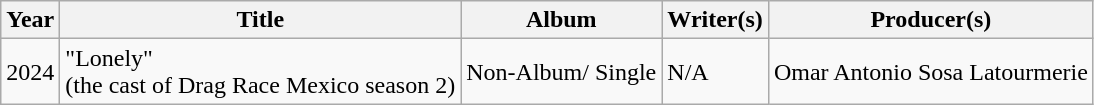<table class="wikitable plainrowheaders" style="text-align:left;">
<tr>
<th>Year</th>
<th>Title</th>
<th>Album</th>
<th>Writer(s)</th>
<th>Producer(s)</th>
</tr>
<tr>
<td>2024</td>
<td>"Lonely" <br>(the cast of Drag Race Mexico season 2)</td>
<td>Non-Album/ Single</td>
<td>N/A</td>
<td>Omar Antonio Sosa Latourmerie</td>
</tr>
</table>
